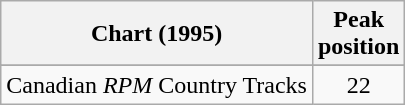<table class="wikitable sortable">
<tr>
<th align="left">Chart (1995)</th>
<th align="center">Peak<br>position</th>
</tr>
<tr>
</tr>
<tr>
<td align="left">Canadian <em>RPM</em> Country Tracks</td>
<td align="center">22</td>
</tr>
</table>
